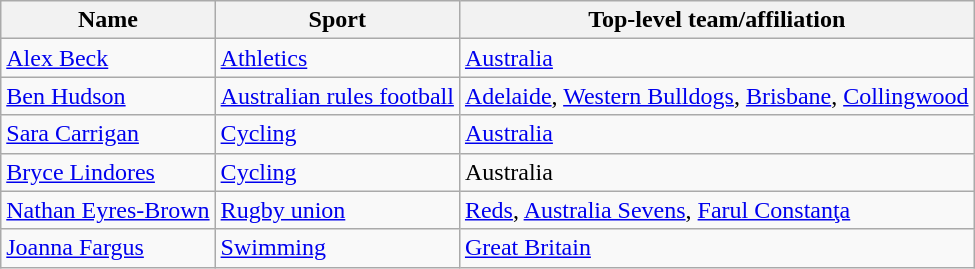<table class="wikitable">
<tr>
<th>Name</th>
<th>Sport</th>
<th>Top-level team/affiliation</th>
</tr>
<tr>
<td><a href='#'>Alex Beck</a></td>
<td><a href='#'>Athletics</a></td>
<td><a href='#'>Australia</a></td>
</tr>
<tr>
<td><a href='#'>Ben Hudson</a></td>
<td><a href='#'>Australian rules football</a></td>
<td><a href='#'>Adelaide</a>, <a href='#'>Western Bulldogs</a>, <a href='#'>Brisbane</a>, <a href='#'>Collingwood</a></td>
</tr>
<tr>
<td><a href='#'>Sara Carrigan</a></td>
<td><a href='#'>Cycling</a></td>
<td><a href='#'>Australia</a></td>
</tr>
<tr>
<td><a href='#'>Bryce Lindores</a></td>
<td><a href='#'>Cycling</a></td>
<td>Australia</td>
</tr>
<tr>
<td><a href='#'>Nathan Eyres-Brown</a></td>
<td><a href='#'>Rugby union</a></td>
<td><a href='#'>Reds</a>, <a href='#'>Australia Sevens</a>, <a href='#'>Farul Constanţa</a></td>
</tr>
<tr>
<td><a href='#'>Joanna Fargus</a></td>
<td><a href='#'>Swimming</a></td>
<td><a href='#'>Great Britain</a></td>
</tr>
</table>
